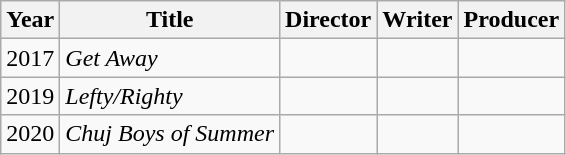<table class="wikitable">
<tr>
<th>Year</th>
<th>Title</th>
<th>Director</th>
<th>Writer</th>
<th>Producer</th>
</tr>
<tr>
<td>2017</td>
<td><em>Get Away</em></td>
<td></td>
<td></td>
<td></td>
</tr>
<tr>
<td>2019</td>
<td><em>Lefty/Righty</em></td>
<td></td>
<td></td>
<td></td>
</tr>
<tr>
<td>2020</td>
<td><em>Chuj Boys of Summer</em></td>
<td></td>
<td></td>
<td></td>
</tr>
</table>
